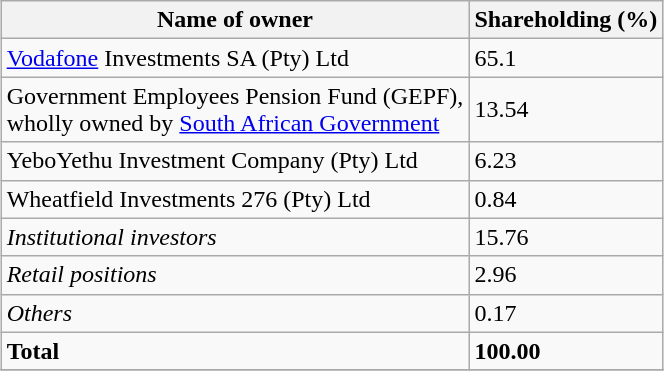<table class="wikitable sortable" style="margin-left:auto;margin-right:auto">
<tr>
<th>Name of owner</th>
<th>Shareholding (%)</th>
</tr>
<tr>
<td><a href='#'>Vodafone</a> Investments SA (Pty) Ltd</td>
<td>65.1</td>
</tr>
<tr>
<td>Government Employees Pension Fund (GEPF),<br>wholly owned by <a href='#'>South African Government</a></td>
<td>13.54</td>
</tr>
<tr>
<td>YeboYethu Investment Company (Pty) Ltd</td>
<td>6.23</td>
</tr>
<tr>
<td>Wheatfield Investments 276 (Pty) Ltd</td>
<td>0.84</td>
</tr>
<tr>
<td><em>Institutional investors</em></td>
<td>15.76</td>
</tr>
<tr>
<td><em>Retail positions</em></td>
<td>2.96</td>
</tr>
<tr>
<td><em>Others</em></td>
<td>0.17</td>
</tr>
<tr>
<td><strong>Total</strong></td>
<td><strong>100.00</strong></td>
</tr>
<tr>
</tr>
</table>
